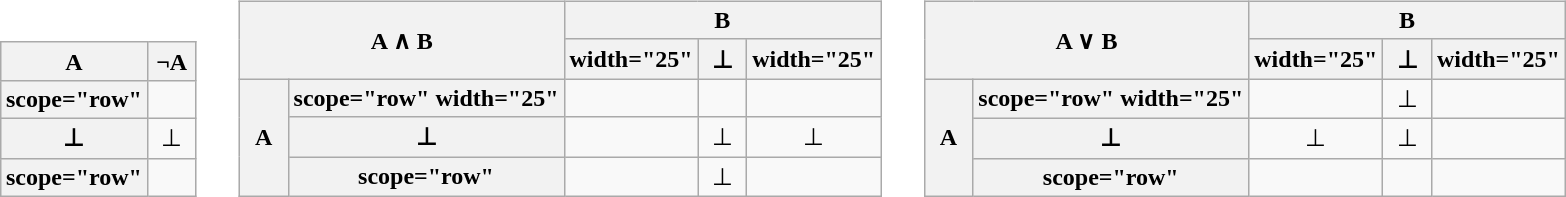<table style="border-spacing: 10px 0;" align="center">
<tr>
<td colspan="3" style="text-align:center;"></td>
</tr>
<tr valign="bottom">
<td><br><table class="wikitable" style="text-align:center;">
<tr>
<th width="25">A</th>
<th width="25">¬A</th>
</tr>
<tr>
<th>scope="row" </th>
<td></td>
</tr>
<tr>
<th scope="row">⊥</th>
<td>⊥</td>
</tr>
<tr>
<th>scope="row" </th>
<td></td>
</tr>
</table>
</td>
<td><br><table class="wikitable" style="text-align:center;">
<tr>
<th rowspan="2" colspan="2">A ∧ B</th>
<th colspan="3">B</th>
</tr>
<tr>
<th>width="25" </th>
<th width="25">⊥</th>
<th>width="25" </th>
</tr>
<tr>
<th scope="row" rowspan="3" width="25">A</th>
<th>scope="row" width="25" </th>
<td></td>
<td></td>
<td></td>
</tr>
<tr>
<th scope="row">⊥</th>
<td></td>
<td>⊥</td>
<td>⊥</td>
</tr>
<tr>
<th>scope="row" </th>
<td></td>
<td>⊥</td>
<td></td>
</tr>
</table>
</td>
<td><br><table class="wikitable" style="text-align:center;">
<tr>
<th rowspan="2" colspan="2">A ∨ B</th>
<th colspan="3">B</th>
</tr>
<tr>
<th>width="25" </th>
<th width="25">⊥</th>
<th>width="25" </th>
</tr>
<tr>
<th scope="row" rowspan="3" width="25">A</th>
<th>scope="row" width="25" </th>
<td></td>
<td>⊥</td>
<td></td>
</tr>
<tr>
<th scope="row">⊥</th>
<td>⊥</td>
<td>⊥</td>
<td></td>
</tr>
<tr>
<th>scope="row" </th>
<td></td>
<td></td>
<td></td>
</tr>
</table>
</td>
</tr>
</table>
